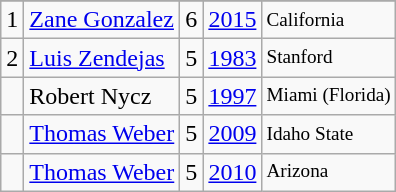<table class="wikitable">
<tr>
</tr>
<tr>
<td>1</td>
<td><a href='#'>Zane Gonzalez</a></td>
<td>6</td>
<td><a href='#'>2015</a></td>
<td style="font-size:80%;">California</td>
</tr>
<tr>
<td>2</td>
<td><a href='#'>Luis Zendejas</a></td>
<td>5</td>
<td><a href='#'>1983</a></td>
<td style="font-size:80%;">Stanford</td>
</tr>
<tr>
<td></td>
<td>Robert Nycz</td>
<td>5</td>
<td><a href='#'>1997</a></td>
<td style="font-size:80%;">Miami (Florida)</td>
</tr>
<tr>
<td></td>
<td><a href='#'>Thomas Weber</a></td>
<td>5</td>
<td><a href='#'>2009</a></td>
<td style="font-size:80%;">Idaho State</td>
</tr>
<tr>
<td></td>
<td><a href='#'>Thomas Weber</a></td>
<td>5</td>
<td><a href='#'>2010</a></td>
<td style="font-size:80%;">Arizona</td>
</tr>
</table>
